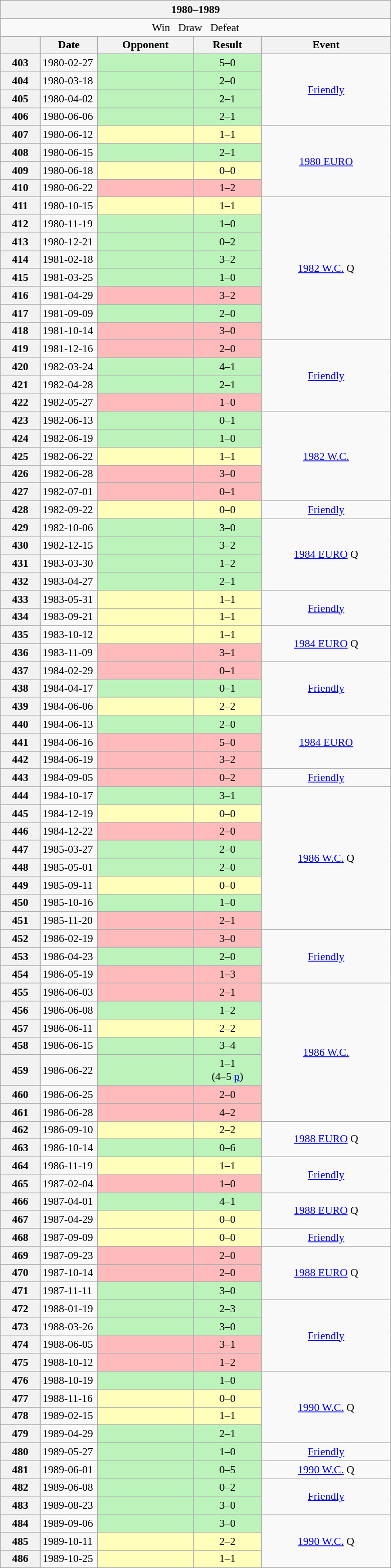<table class="wikitable collapsible" style="font-size: 90%; min-width: 520px">
<tr>
<th colspan="5" width="400">1980–1989</th>
</tr>
<tr>
<td align="center" colspan="5"> Win   Draw   Defeat</td>
</tr>
<tr>
<th></th>
<th width="70">Date</th>
<th>Opponent</th>
<th>Result</th>
<th>Event</th>
</tr>
<tr>
<th>403</th>
<td>1980-02-27</td>
<td bgcolor="#bbf3bb"></td>
<td bgcolor="#bbf3bb" align="center">5–0</td>
<td align="center" rowspan="4"><a href='#'>Friendly</a></td>
</tr>
<tr>
<th>404</th>
<td>1980-03-18</td>
<td bgcolor="#bbf3bb"></td>
<td bgcolor="#bbf3bb" align="center">2–0</td>
</tr>
<tr>
<th>405</th>
<td>1980-04-02</td>
<td bgcolor="#bbf3bb"></td>
<td bgcolor="#bbf3bb" align="center">2–1</td>
</tr>
<tr>
<th>406</th>
<td>1980-06-06</td>
<td bgcolor="#bbf3bb"></td>
<td bgcolor="#bbf3bb" align="center">2–1</td>
</tr>
<tr>
<th>407</th>
<td>1980-06-12</td>
<td bgcolor="#ffffbb"></td>
<td bgcolor="#ffffbb" align="center">1–1</td>
<td rowspan="4" align="center"> <a href='#'>1980 EURO</a></td>
</tr>
<tr>
<th>408</th>
<td>1980-06-15</td>
<td bgcolor="#bbf3bb"></td>
<td bgcolor="#bbf3bb" align="center">2–1</td>
</tr>
<tr>
<th>409</th>
<td>1980-06-18</td>
<td bgcolor="#ffffbb"></td>
<td bgcolor="#ffffbb" align="center">0–0</td>
</tr>
<tr>
<th>410</th>
<td>1980-06-22</td>
<td bgcolor="#ffbbbb"></td>
<td bgcolor="#ffbbbb" align="center">1–2</td>
</tr>
<tr>
<th>411</th>
<td>1980-10-15</td>
<td bgcolor="#ffffbb"></td>
<td bgcolor="#ffffbb" align="center">1–1</td>
<td align="center" rowspan="8"> <a href='#'>1982 W.C.</a> Q</td>
</tr>
<tr>
<th>412</th>
<td>1980-11-19</td>
<td bgcolor="#bbf3bb"></td>
<td bgcolor="#bbf3bb" align="center">1–0</td>
</tr>
<tr>
<th>413</th>
<td>1980-12-21</td>
<td bgcolor="#bbf3bb"></td>
<td bgcolor="#bbf3bb" align="center">0–2</td>
</tr>
<tr>
<th>414</th>
<td>1981-02-18</td>
<td bgcolor="#bbf3bb"></td>
<td bgcolor="#bbf3bb" align="center">3–2</td>
</tr>
<tr>
<th>415</th>
<td>1981-03-25</td>
<td bgcolor="#bbf3bb"></td>
<td bgcolor="#bbf3bb" align="center">1–0</td>
</tr>
<tr>
<th>416</th>
<td>1981-04-29</td>
<td bgcolor="#ffbbbb"></td>
<td bgcolor="#ffbbbb" align="center">3–2</td>
</tr>
<tr>
<th>417</th>
<td>1981-09-09</td>
<td bgcolor="#bbf3bb"></td>
<td bgcolor="#bbf3bb" align="center">2–0</td>
</tr>
<tr>
<th>418</th>
<td>1981-10-14</td>
<td bgcolor="#ffbbbb"></td>
<td bgcolor="#ffbbbb" align="center">3–0</td>
</tr>
<tr>
<th>419</th>
<td>1981-12-16</td>
<td bgcolor="#ffbbbb"></td>
<td bgcolor="#ffbbbb" align="center">2–0</td>
<td align="center" rowspan="4"><a href='#'>Friendly</a></td>
</tr>
<tr>
<th>420</th>
<td>1982-03-24</td>
<td bgcolor="#bbf3bb"></td>
<td bgcolor="#bbf3bb" align="center">4–1</td>
</tr>
<tr>
<th>421</th>
<td>1982-04-28</td>
<td bgcolor="#bbf3bb"></td>
<td bgcolor="#bbf3bb" align="center">2–1</td>
</tr>
<tr>
<th>422</th>
<td>1982-05-27</td>
<td bgcolor="#ffbbbb"></td>
<td bgcolor="#ffbbbb" align="center">1–0</td>
</tr>
<tr>
<th>423</th>
<td>1982-06-13</td>
<td bgcolor="#bbf3bb"></td>
<td bgcolor="#bbf3bb" align="center">0–1</td>
<td align="center" rowspan="5"> <a href='#'>1982 W.C.</a></td>
</tr>
<tr>
<th>424</th>
<td>1982-06-19</td>
<td bgcolor="#bbf3bb"></td>
<td bgcolor="#bbf3bb" align="center">1–0</td>
</tr>
<tr>
<th>425</th>
<td>1982-06-22</td>
<td bgcolor="#ffffbb"></td>
<td bgcolor="#ffffbb" align="center">1–1</td>
</tr>
<tr>
<th>426</th>
<td>1982-06-28</td>
<td bgcolor="#ffbbbb"></td>
<td bgcolor="#ffbbbb" align="center">3–0</td>
</tr>
<tr>
<th>427</th>
<td>1982-07-01</td>
<td bgcolor="#ffbbbb"></td>
<td bgcolor="#ffbbbb" align="center">0–1</td>
</tr>
<tr>
<th>428</th>
<td>1982-09-22</td>
<td bgcolor="#ffffbb"></td>
<td bgcolor="#ffffbb" align="center">0–0</td>
<td align="center"><a href='#'>Friendly</a></td>
</tr>
<tr>
<th>429</th>
<td>1982-10-06</td>
<td bgcolor="#bbf3bb"></td>
<td bgcolor="#bbf3bb" align="center">3–0</td>
<td align="center" rowspan="4"> <a href='#'>1984 EURO</a> Q</td>
</tr>
<tr>
<th>430</th>
<td>1982-12-15</td>
<td bgcolor="#bbf3bb"></td>
<td bgcolor="#bbf3bb" align="center">3–2</td>
</tr>
<tr>
<th>431</th>
<td>1983-03-30</td>
<td bgcolor="#bbf3bb"></td>
<td bgcolor="#bbf3bb" align="center">1–2</td>
</tr>
<tr>
<th>432</th>
<td>1983-04-27</td>
<td bgcolor="#bbf3bb"></td>
<td bgcolor="#bbf3bb" align="center">2–1</td>
</tr>
<tr>
<th>433</th>
<td>1983-05-31</td>
<td bgcolor="#ffffbb"></td>
<td bgcolor="#ffffbb" align="center">1–1</td>
<td align="center" rowspan="2"><a href='#'>Friendly</a></td>
</tr>
<tr>
<th>434</th>
<td>1983-09-21</td>
<td bgcolor="#ffffbb"></td>
<td bgcolor="#ffffbb" align="center">1–1</td>
</tr>
<tr>
<th>435</th>
<td>1983-10-12</td>
<td bgcolor="#ffffbb"></td>
<td bgcolor="#ffffbb" align="center">1–1</td>
<td align="center" rowspan="2"> <a href='#'>1984 EURO</a> Q</td>
</tr>
<tr>
<th>436</th>
<td>1983-11-09</td>
<td bgcolor="#ffbbbb"></td>
<td bgcolor="#ffbbbb" align="center">3–1</td>
</tr>
<tr>
<th>437</th>
<td>1984-02-29</td>
<td bgcolor="#ffbbbb"></td>
<td bgcolor="#ffbbbb" align="center">0–1</td>
<td align="center" rowspan="3"><a href='#'>Friendly</a></td>
</tr>
<tr>
<th>438</th>
<td>1984-04-17</td>
<td bgcolor="#bbf3bb"></td>
<td bgcolor="#bbf3bb" align="center">0–1</td>
</tr>
<tr>
<th>439</th>
<td>1984-06-06</td>
<td bgcolor="#ffffbb"></td>
<td bgcolor="#ffffbb" align="center">2–2</td>
</tr>
<tr>
<th>440</th>
<td>1984-06-13</td>
<td bgcolor="#bbf3bb"></td>
<td bgcolor="#bbf3bb" align="center">2–0</td>
<td align="center" rowspan="3"> <a href='#'>1984 EURO</a></td>
</tr>
<tr>
<th>441</th>
<td>1984-06-16</td>
<td bgcolor="#ffbbbb"></td>
<td bgcolor="#ffbbbb" align="center">5–0</td>
</tr>
<tr>
<th>442</th>
<td>1984-06-19</td>
<td bgcolor="#ffbbbb"></td>
<td bgcolor="#ffbbbb" align="center">3–2</td>
</tr>
<tr>
<th>443</th>
<td>1984-09-05</td>
<td bgcolor="#ffbbbb"></td>
<td bgcolor="#ffbbbb" align="center">0–2</td>
<td align="center"><a href='#'>Friendly</a></td>
</tr>
<tr>
<th>444</th>
<td>1984-10-17</td>
<td bgcolor="#bbf3bb"></td>
<td bgcolor="#bbf3bb" align="center">3–1</td>
<td align="center" rowspan="8"> <a href='#'>1986 W.C.</a> Q</td>
</tr>
<tr>
<th>445</th>
<td>1984-12-19</td>
<td bgcolor="#ffffbb"></td>
<td bgcolor="#ffffbb" align="center">0–0</td>
</tr>
<tr>
<th>446</th>
<td>1984-12-22</td>
<td bgcolor="#ffbbbb"></td>
<td bgcolor="#ffbbbb" align="center">2–0</td>
</tr>
<tr>
<th>447</th>
<td>1985-03-27</td>
<td bgcolor="#bbf3bb"></td>
<td bgcolor="#bbf3bb" align="center">2–0</td>
</tr>
<tr>
<th>448</th>
<td>1985-05-01</td>
<td bgcolor="#bbf3bb"></td>
<td bgcolor="#bbf3bb" align="center">2–0</td>
</tr>
<tr>
<th>449</th>
<td>1985-09-11</td>
<td bgcolor="#ffffbb"></td>
<td bgcolor="#ffffbb" align="center">0–0</td>
</tr>
<tr>
<th>450</th>
<td>1985-10-16</td>
<td bgcolor="#bbf3bb"></td>
<td bgcolor="#bbf3bb" align="center">1–0</td>
</tr>
<tr>
<th>451</th>
<td>1985-11-20</td>
<td bgcolor="#ffbbbb"></td>
<td bgcolor="#ffbbbb" align="center">2–1</td>
</tr>
<tr>
<th>452</th>
<td>1986-02-19</td>
<td bgcolor="#ffbbbb"></td>
<td bgcolor="#ffbbbb" align="center">3–0</td>
<td align="center" rowspan="3"><a href='#'>Friendly</a></td>
</tr>
<tr>
<th>453</th>
<td>1986-04-23</td>
<td bgcolor="#bbf3bb"></td>
<td bgcolor="#bbf3bb" align="center">2–0</td>
</tr>
<tr>
<th>454</th>
<td>1986-05-19</td>
<td bgcolor="#ffbbbb"></td>
<td bgcolor="#ffbbbb" align="center">1–3</td>
</tr>
<tr>
<th>455</th>
<td>1986-06-03</td>
<td bgcolor="#ffbbbb"></td>
<td bgcolor="#ffbbbb" align="center">2–1</td>
<td align="center" rowspan="7"> <a href='#'>1986 W.C.</a></td>
</tr>
<tr>
<th>456</th>
<td>1986-06-08</td>
<td bgcolor="#bbf3bb"></td>
<td bgcolor="#bbf3bb" align="center">1–2</td>
</tr>
<tr>
<th>457</th>
<td>1986-06-11</td>
<td bgcolor="#ffffbb"></td>
<td bgcolor="#ffffbb" align="center">2–2</td>
</tr>
<tr>
<th>458</th>
<td>1986-06-15</td>
<td bgcolor="#bbf3bb"></td>
<td bgcolor="#bbf3bb" align="center">3–4</td>
</tr>
<tr>
<th>459</th>
<td>1986-06-22</td>
<td bgcolor="#bbf3bb"></td>
<td bgcolor="#bbf3bb" align="center">1–1<span><br>(4–5 <a href='#'>p</a>)</span></td>
</tr>
<tr>
<th>460</th>
<td>1986-06-25</td>
<td bgcolor="#ffbbbb"></td>
<td bgcolor="#ffbbbb" align="center">2–0</td>
</tr>
<tr>
<th>461</th>
<td>1986-06-28</td>
<td bgcolor="#ffbbbb"></td>
<td bgcolor="#ffbbbb" align="center">4–2</td>
</tr>
<tr>
<th>462</th>
<td>1986-09-10</td>
<td bgcolor="#ffffbb"></td>
<td bgcolor="#ffffbb" align="center">2–2</td>
<td align="center" rowspan="2"> <a href='#'>1988 EURO</a> Q</td>
</tr>
<tr>
<th>463</th>
<td>1986-10-14</td>
<td bgcolor="#bbf3bb"></td>
<td bgcolor="#bbf3bb" align="center">0–6</td>
</tr>
<tr>
<th>464</th>
<td>1986-11-19</td>
<td bgcolor="#ffffbb"></td>
<td bgcolor="#ffffbb" align="center">1–1</td>
<td align="center" rowspan="2"><a href='#'>Friendly</a></td>
</tr>
<tr>
<th>465</th>
<td>1987-02-04</td>
<td bgcolor="#ffbbbb"></td>
<td bgcolor="#ffbbbb" align="center">1–0</td>
</tr>
<tr>
<th>466</th>
<td>1987-04-01</td>
<td bgcolor="#bbf3bb"></td>
<td bgcolor="#bbf3bb" align="center">4–1</td>
<td align="center" rowspan="2"> <a href='#'>1988 EURO</a> Q</td>
</tr>
<tr>
<th>467</th>
<td>1987-04-29</td>
<td bgcolor="#ffffbb"></td>
<td bgcolor="#ffffbb" align="center">0–0</td>
</tr>
<tr>
<th>468</th>
<td>1987-09-09</td>
<td bgcolor="#ffffbb"></td>
<td bgcolor="#ffffbb" align="center">0–0</td>
<td align="center"><a href='#'>Friendly</a></td>
</tr>
<tr>
<th>469</th>
<td>1987-09-23</td>
<td bgcolor="#ffbbbb"></td>
<td bgcolor="#ffbbbb" align="center">2–0</td>
<td align="center" rowspan="3"> <a href='#'>1988 EURO</a> Q</td>
</tr>
<tr>
<th>470</th>
<td>1987-10-14</td>
<td bgcolor="#ffbbbb"></td>
<td bgcolor="#ffbbbb" align="center">2–0</td>
</tr>
<tr>
<th>471</th>
<td>1987-11-11</td>
<td bgcolor="#bbf3bb"></td>
<td bgcolor="#bbf3bb" align="center">3–0</td>
</tr>
<tr>
<th>472</th>
<td>1988-01-19</td>
<td bgcolor="#bbf3bb"></td>
<td bgcolor="#bbf3bb" align="center">2–3</td>
<td align="center" rowspan="4"><a href='#'>Friendly</a></td>
</tr>
<tr>
<th>473</th>
<td>1988-03-26</td>
<td bgcolor="#bbf3bb"></td>
<td bgcolor="#bbf3bb" align="center">3–0</td>
</tr>
<tr>
<th>474</th>
<td>1988-06-05</td>
<td bgcolor="#ffbbbb"></td>
<td bgcolor="#ffbbbb" align="center">3–1</td>
</tr>
<tr>
<th>475</th>
<td>1988-10-12</td>
<td bgcolor="#ffbbbb"></td>
<td bgcolor="#ffbbbb" align="center">1–2</td>
</tr>
<tr>
<th>476</th>
<td>1988-10-19</td>
<td bgcolor="#bbf3bb"></td>
<td bgcolor="#bbf3bb" align="center">1–0</td>
<td align="center" rowspan="4"> <a href='#'>1990 W.C.</a> Q</td>
</tr>
<tr>
<th>477</th>
<td>1988-11-16</td>
<td bgcolor="#ffffbb"></td>
<td bgcolor="#ffffbb" align="center">0–0</td>
</tr>
<tr>
<th>478</th>
<td>1989-02-15</td>
<td bgcolor="#ffffbb"></td>
<td bgcolor="#ffffbb" align="center">1–1</td>
</tr>
<tr>
<th>479</th>
<td>1989-04-29</td>
<td bgcolor="#bbf3bb"></td>
<td bgcolor="#bbf3bb" align="center">2–1</td>
</tr>
<tr>
<th>480</th>
<td>1989-05-27</td>
<td bgcolor="#bbf3bb"></td>
<td bgcolor="#bbf3bb" align="center">1–0</td>
<td align="center"><a href='#'>Friendly</a></td>
</tr>
<tr>
<th>481</th>
<td>1989-06-01</td>
<td bgcolor="#bbf3bb"></td>
<td bgcolor="#bbf3bb" align="center">0–5</td>
<td align="center"> <a href='#'>1990 W.C.</a> Q</td>
</tr>
<tr>
<th>482</th>
<td>1989-06-08</td>
<td bgcolor="#bbf3bb"></td>
<td bgcolor="#bbf3bb" align="center">0–2</td>
<td align="center" rowspan="2"><a href='#'>Friendly</a></td>
</tr>
<tr>
<th>483</th>
<td>1989-08-23</td>
<td bgcolor="#bbf3bb"></td>
<td bgcolor="#bbf3bb" align="center">3–0</td>
</tr>
<tr>
<th>484</th>
<td>1989-09-06</td>
<td bgcolor="#bbf3bb"></td>
<td bgcolor="#bbf3bb" align="center">3–0</td>
<td align="center" rowspan="3"> <a href='#'>1990 W.C.</a> Q</td>
</tr>
<tr>
<th>485</th>
<td>1989-10-11</td>
<td bgcolor="#ffffbb"></td>
<td bgcolor="#ffffbb" align="center">2–2</td>
</tr>
<tr>
<th>486</th>
<td>1989-10-25</td>
<td bgcolor="#ffffbb"></td>
<td bgcolor="#ffffbb" align="center">1–1</td>
</tr>
</table>
